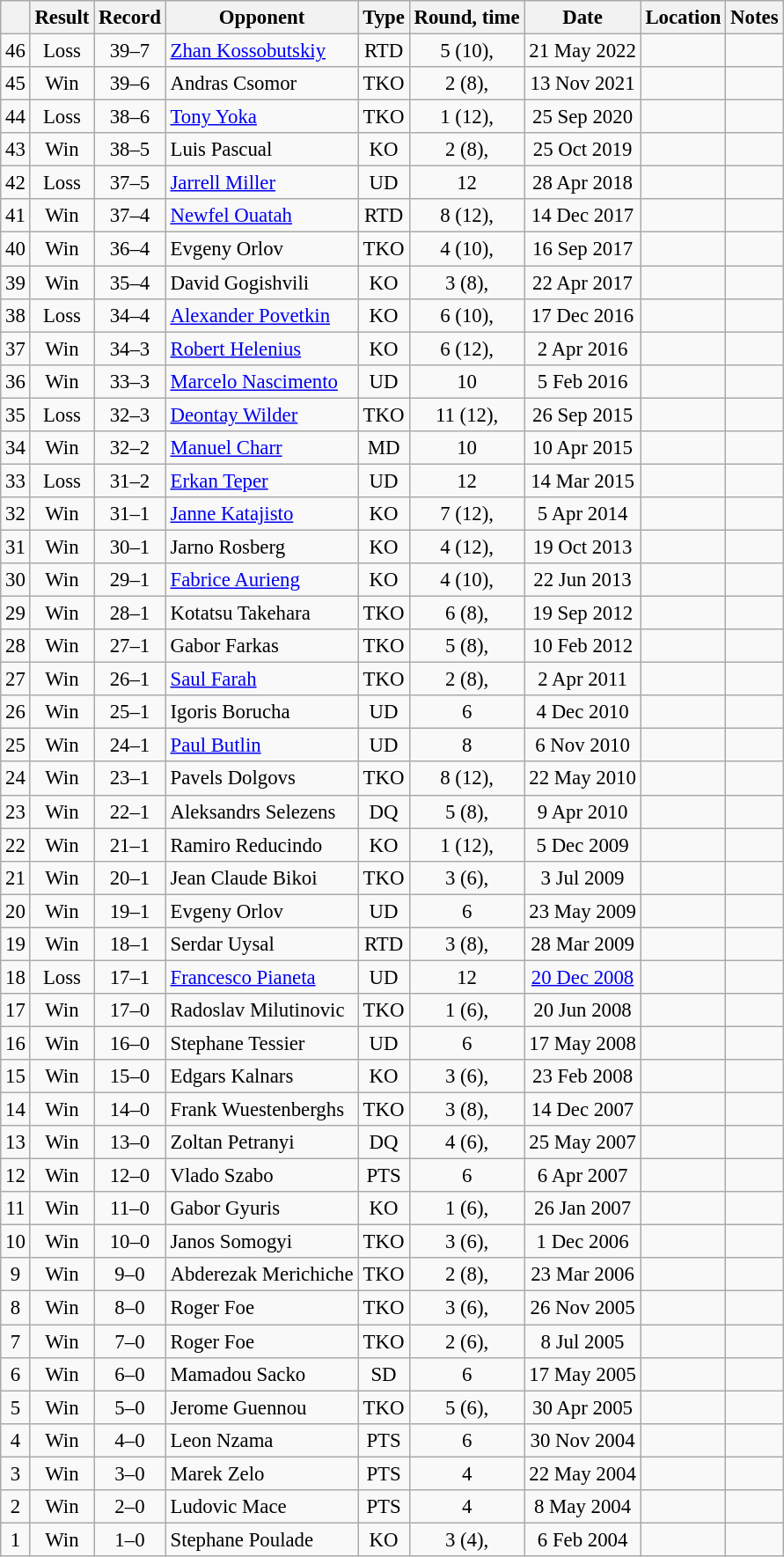<table class="wikitable" style="text-align:center; font-size:95%">
<tr>
<th></th>
<th>Result</th>
<th>Record</th>
<th>Opponent</th>
<th>Type</th>
<th>Round, time</th>
<th>Date</th>
<th>Location</th>
<th>Notes</th>
</tr>
<tr>
<td>46</td>
<td>Loss</td>
<td>39–7</td>
<td style="text-align:left;"><a href='#'>Zhan Kossobutskiy</a></td>
<td>RTD</td>
<td>5 (10), </td>
<td>21 May 2022</td>
<td style="text-align:left;"></td>
<td style="text-align:left;"></td>
</tr>
<tr>
<td>45</td>
<td>Win</td>
<td>39–6</td>
<td style="text-align:left;">Andras Csomor</td>
<td>TKO</td>
<td>2 (8), </td>
<td>13 Nov 2021</td>
<td style="text-align:left;"></td>
<td></td>
</tr>
<tr>
<td>44</td>
<td>Loss</td>
<td>38–6</td>
<td style="text-align:left;"><a href='#'>Tony Yoka</a></td>
<td>TKO</td>
<td>1 (12), </td>
<td>25 Sep 2020</td>
<td style="text-align:left;"></td>
<td></td>
</tr>
<tr>
<td>43</td>
<td>Win</td>
<td>38–5</td>
<td style="text-align:left;">Luis Pascual</td>
<td>KO</td>
<td>2 (8), </td>
<td>25 Oct 2019</td>
<td style="text-align:left;"></td>
<td></td>
</tr>
<tr>
<td>42</td>
<td>Loss</td>
<td>37–5</td>
<td style="text-align:left;"><a href='#'>Jarrell Miller</a></td>
<td>UD</td>
<td>12</td>
<td>28 Apr 2018</td>
<td style="text-align:left;"></td>
<td></td>
</tr>
<tr>
<td>41</td>
<td>Win</td>
<td>37–4</td>
<td style="text-align:left;"><a href='#'>Newfel Ouatah</a></td>
<td>RTD</td>
<td>8 (12), </td>
<td>14 Dec 2017</td>
<td style="text-align:left;"></td>
<td style="text-align:left;"></td>
</tr>
<tr>
<td>40</td>
<td>Win</td>
<td>36–4</td>
<td style="text-align:left;">Evgeny Orlov</td>
<td>TKO</td>
<td>4 (10), </td>
<td>16 Sep 2017</td>
<td style="text-align:left;"></td>
<td></td>
</tr>
<tr>
<td>39</td>
<td>Win</td>
<td>35–4</td>
<td style="text-align:left;">David Gogishvili</td>
<td>KO</td>
<td>3 (8), </td>
<td>22 Apr 2017</td>
<td style="text-align:left;"></td>
<td></td>
</tr>
<tr>
<td>38</td>
<td>Loss</td>
<td>34–4</td>
<td style="text-align:left;"><a href='#'>Alexander Povetkin</a></td>
<td>KO</td>
<td>6 (10), </td>
<td>17 Dec 2016</td>
<td style="text-align:left;"></td>
<td></td>
</tr>
<tr>
<td>37</td>
<td>Win</td>
<td>34–3</td>
<td style="text-align:left;"><a href='#'>Robert Helenius</a></td>
<td>KO</td>
<td>6 (12), </td>
<td>2 Apr 2016</td>
<td style="text-align:left;"></td>
<td style="text-align:left;"></td>
</tr>
<tr>
<td>36</td>
<td>Win</td>
<td>33–3</td>
<td style="text-align:left;"><a href='#'>Marcelo Nascimento</a></td>
<td>UD</td>
<td>10</td>
<td>5 Feb 2016</td>
<td style="text-align:left;"></td>
<td></td>
</tr>
<tr>
<td>35</td>
<td>Loss</td>
<td>32–3</td>
<td style="text-align:left;"><a href='#'>Deontay Wilder</a></td>
<td>TKO</td>
<td>11 (12), </td>
<td>26 Sep 2015</td>
<td style="text-align:left;"></td>
<td style="text-align:left;"></td>
</tr>
<tr>
<td>34</td>
<td>Win</td>
<td>32–2</td>
<td style="text-align:left;"><a href='#'>Manuel Charr</a></td>
<td>MD</td>
<td>10</td>
<td>10 Apr 2015</td>
<td style="text-align:left;"></td>
<td></td>
</tr>
<tr>
<td>33</td>
<td>Loss</td>
<td>31–2</td>
<td style="text-align:left;"><a href='#'>Erkan Teper</a></td>
<td>UD</td>
<td>12</td>
<td>14 Mar 2015</td>
<td style="text-align:left;"></td>
<td style="text-align:left;"></td>
</tr>
<tr>
<td>32</td>
<td>Win</td>
<td>31–1</td>
<td style="text-align:left;"><a href='#'>Janne Katajisto</a></td>
<td>KO</td>
<td>7 (12), </td>
<td>5 Apr 2014</td>
<td style="text-align:left;"></td>
<td style="text-align:left;"></td>
</tr>
<tr>
<td>31</td>
<td>Win</td>
<td>30–1</td>
<td style="text-align:left;">Jarno Rosberg</td>
<td>KO</td>
<td>4 (12), </td>
<td>19 Oct 2013</td>
<td style="text-align:left;"></td>
<td style="text-align:left;"></td>
</tr>
<tr>
<td>30</td>
<td>Win</td>
<td>29–1</td>
<td style="text-align:left;"><a href='#'>Fabrice Aurieng</a></td>
<td>KO</td>
<td>4 (10), </td>
<td>22 Jun 2013</td>
<td style="text-align:left;"></td>
<td style="text-align:left;"></td>
</tr>
<tr>
<td>29</td>
<td>Win</td>
<td>28–1</td>
<td style="text-align:left;">Kotatsu Takehara</td>
<td>TKO</td>
<td>6 (8), </td>
<td>19 Sep 2012</td>
<td style="text-align:left;"></td>
<td></td>
</tr>
<tr>
<td>28</td>
<td>Win</td>
<td>27–1</td>
<td style="text-align:left;">Gabor Farkas</td>
<td>TKO</td>
<td>5 (8), </td>
<td>10 Feb 2012</td>
<td style="text-align:left;"></td>
<td></td>
</tr>
<tr>
<td>27</td>
<td>Win</td>
<td>26–1</td>
<td style="text-align:left;"><a href='#'>Saul Farah</a></td>
<td>TKO</td>
<td>2 (8), </td>
<td>2 Apr 2011</td>
<td style="text-align:left;"></td>
<td style="text-align:left;"></td>
</tr>
<tr>
<td>26</td>
<td>Win</td>
<td>25–1</td>
<td style="text-align:left;">Igoris Borucha</td>
<td>UD</td>
<td>6</td>
<td>4 Dec 2010</td>
<td style="text-align:left;"></td>
<td></td>
</tr>
<tr>
<td>25</td>
<td>Win</td>
<td>24–1</td>
<td style="text-align:left;"><a href='#'>Paul Butlin</a></td>
<td>UD</td>
<td>8</td>
<td>6 Nov 2010</td>
<td style="text-align:left;"></td>
<td></td>
</tr>
<tr>
<td>24</td>
<td>Win</td>
<td>23–1</td>
<td style="text-align:left;">Pavels Dolgovs</td>
<td>TKO</td>
<td>8 (12), </td>
<td>22 May 2010</td>
<td style="text-align:left;"></td>
<td style="text-align:left;"></td>
</tr>
<tr>
<td>23</td>
<td>Win</td>
<td>22–1</td>
<td style="text-align:left;">Aleksandrs Selezens</td>
<td>DQ</td>
<td>5 (8), </td>
<td>9 Apr 2010</td>
<td style="text-align:left;"></td>
<td></td>
</tr>
<tr>
<td>22</td>
<td>Win</td>
<td>21–1</td>
<td style="text-align:left;">Ramiro Reducindo</td>
<td>KO</td>
<td>1 (12), </td>
<td>5 Dec 2009</td>
<td style="text-align:left;"></td>
<td></td>
</tr>
<tr>
<td>21</td>
<td>Win</td>
<td>20–1</td>
<td style="text-align:left;">Jean Claude Bikoi</td>
<td>TKO</td>
<td>3 (6), </td>
<td>3 Jul 2009</td>
<td style="text-align:left;"></td>
<td></td>
</tr>
<tr>
<td>20</td>
<td>Win</td>
<td>19–1</td>
<td style="text-align:left;">Evgeny Orlov</td>
<td>UD</td>
<td>6</td>
<td>23 May 2009</td>
<td style="text-align:left;"></td>
<td></td>
</tr>
<tr>
<td>19</td>
<td>Win</td>
<td>18–1</td>
<td style="text-align:left;">Serdar Uysal</td>
<td>RTD</td>
<td>3 (8), </td>
<td>28 Mar 2009</td>
<td style="text-align:left;"></td>
<td></td>
</tr>
<tr>
<td>18</td>
<td>Loss</td>
<td>17–1</td>
<td style="text-align:left;"><a href='#'>Francesco Pianeta</a></td>
<td>UD</td>
<td>12</td>
<td><a href='#'>20 Dec 2008</a></td>
<td style="text-align:left;"></td>
<td style="text-align:left;"></td>
</tr>
<tr>
<td>17</td>
<td>Win</td>
<td>17–0</td>
<td style="text-align:left;">Radoslav Milutinovic</td>
<td>TKO</td>
<td>1 (6), </td>
<td>20 Jun 2008</td>
<td style="text-align:left;"></td>
<td></td>
</tr>
<tr>
<td>16</td>
<td>Win</td>
<td>16–0</td>
<td style="text-align:left;">Stephane Tessier</td>
<td>UD</td>
<td>6</td>
<td>17 May 2008</td>
<td style="text-align:left;"></td>
<td></td>
</tr>
<tr>
<td>15</td>
<td>Win</td>
<td>15–0</td>
<td style="text-align:left;">Edgars Kalnars</td>
<td>KO</td>
<td>3 (6), </td>
<td>23 Feb 2008</td>
<td style="text-align:left;"></td>
<td></td>
</tr>
<tr>
<td>14</td>
<td>Win</td>
<td>14–0</td>
<td style="text-align:left;">Frank Wuestenberghs</td>
<td>TKO</td>
<td>3 (8), </td>
<td>14 Dec 2007</td>
<td style="text-align:left;"></td>
<td></td>
</tr>
<tr>
<td>13</td>
<td>Win</td>
<td>13–0</td>
<td style="text-align:left;">Zoltan Petranyi</td>
<td>DQ</td>
<td>4 (6), </td>
<td>25 May 2007</td>
<td style="text-align:left;"></td>
<td></td>
</tr>
<tr>
<td>12</td>
<td>Win</td>
<td>12–0</td>
<td style="text-align:left;">Vlado Szabo</td>
<td>PTS</td>
<td>6</td>
<td>6 Apr 2007</td>
<td style="text-align:left;"></td>
<td></td>
</tr>
<tr>
<td>11</td>
<td>Win</td>
<td>11–0</td>
<td style="text-align:left;">Gabor Gyuris</td>
<td>KO</td>
<td>1 (6), </td>
<td>26 Jan 2007</td>
<td style="text-align:left;"></td>
<td></td>
</tr>
<tr>
<td>10</td>
<td>Win</td>
<td>10–0</td>
<td style="text-align:left;">Janos Somogyi</td>
<td>TKO</td>
<td>3 (6), </td>
<td>1 Dec 2006</td>
<td style="text-align:left;"></td>
<td></td>
</tr>
<tr>
<td>9</td>
<td>Win</td>
<td>9–0</td>
<td style="text-align:left;">Abderezak Merichiche</td>
<td>TKO</td>
<td>2 (8), </td>
<td>23 Mar 2006</td>
<td style="text-align:left;"></td>
<td></td>
</tr>
<tr>
<td>8</td>
<td>Win</td>
<td>8–0</td>
<td style="text-align:left;">Roger Foe</td>
<td>TKO</td>
<td>3 (6), </td>
<td>26 Nov 2005</td>
<td style="text-align:left;"></td>
<td></td>
</tr>
<tr>
<td>7</td>
<td>Win</td>
<td>7–0</td>
<td style="text-align:left;">Roger Foe</td>
<td>TKO</td>
<td>2 (6), </td>
<td>8 Jul 2005</td>
<td style="text-align:left;"></td>
<td></td>
</tr>
<tr>
<td>6</td>
<td>Win</td>
<td>6–0</td>
<td style="text-align:left;">Mamadou Sacko</td>
<td>SD</td>
<td>6</td>
<td>17 May 2005</td>
<td style="text-align:left;"></td>
<td></td>
</tr>
<tr>
<td>5</td>
<td>Win</td>
<td>5–0</td>
<td style="text-align:left;">Jerome Guennou</td>
<td>TKO</td>
<td>5 (6), </td>
<td>30 Apr 2005</td>
<td style="text-align:left;"></td>
<td></td>
</tr>
<tr>
<td>4</td>
<td>Win</td>
<td>4–0</td>
<td style="text-align:left;">Leon Nzama</td>
<td>PTS</td>
<td>6</td>
<td>30 Nov 2004</td>
<td style="text-align:left;"></td>
<td></td>
</tr>
<tr>
<td>3</td>
<td>Win</td>
<td>3–0</td>
<td style="text-align:left;">Marek Zelo</td>
<td>PTS</td>
<td>4</td>
<td>22 May 2004</td>
<td style="text-align:left;"></td>
<td></td>
</tr>
<tr>
<td>2</td>
<td>Win</td>
<td>2–0</td>
<td style="text-align:left;">Ludovic Mace</td>
<td>PTS</td>
<td>4</td>
<td>8 May 2004</td>
<td style="text-align:left;"></td>
<td></td>
</tr>
<tr>
<td>1</td>
<td>Win</td>
<td>1–0</td>
<td style="text-align:left;">Stephane Poulade</td>
<td>KO</td>
<td>3 (4), </td>
<td>6 Feb 2004</td>
<td style="text-align:left;"></td>
<td></td>
</tr>
</table>
